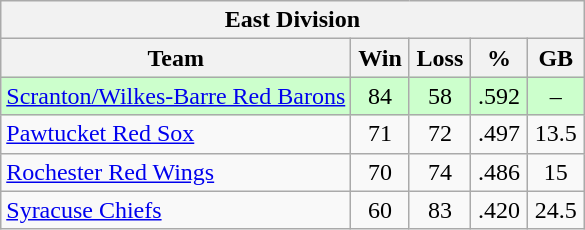<table class="wikitable">
<tr>
<th colspan="5">East Division</th>
</tr>
<tr>
<th width="60%">Team</th>
<th>Win</th>
<th>Loss</th>
<th>%</th>
<th>GB</th>
</tr>
<tr align=center bgcolor=ccffcc>
<td align=left><a href='#'>Scranton/Wilkes-Barre Red Barons</a></td>
<td>84</td>
<td>58</td>
<td>.592</td>
<td>–</td>
</tr>
<tr align=center>
<td align=left><a href='#'>Pawtucket Red Sox</a></td>
<td>71</td>
<td>72</td>
<td>.497</td>
<td>13.5</td>
</tr>
<tr align=center>
<td align=left><a href='#'>Rochester Red Wings</a></td>
<td>70</td>
<td>74</td>
<td>.486</td>
<td>15</td>
</tr>
<tr align=center>
<td align=left><a href='#'>Syracuse Chiefs</a></td>
<td>60</td>
<td>83</td>
<td>.420</td>
<td>24.5</td>
</tr>
</table>
